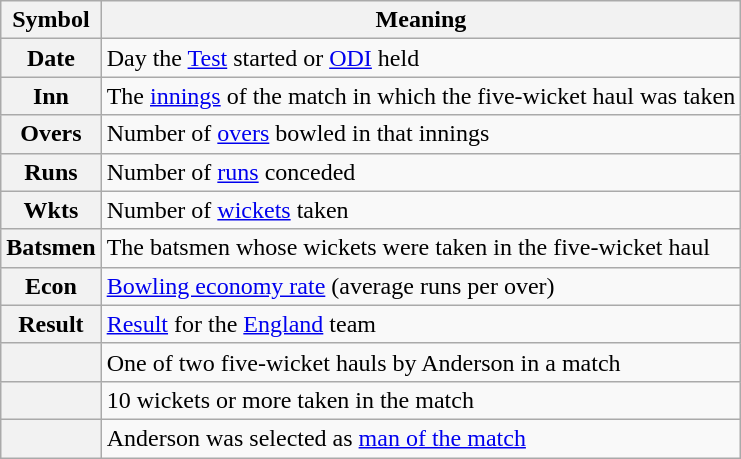<table class="wikitable">
<tr>
<th>Symbol</th>
<th>Meaning</th>
</tr>
<tr>
<th>Date</th>
<td>Day the <a href='#'>Test</a> started or <a href='#'>ODI</a> held</td>
</tr>
<tr>
<th>Inn</th>
<td>The <a href='#'>innings</a> of the match in which the five-wicket haul was taken</td>
</tr>
<tr>
<th>Overs</th>
<td>Number of <a href='#'>overs</a> bowled in that innings</td>
</tr>
<tr>
<th>Runs</th>
<td>Number of <a href='#'>runs</a> conceded</td>
</tr>
<tr>
<th>Wkts</th>
<td>Number of <a href='#'>wickets</a> taken</td>
</tr>
<tr>
<th>Batsmen</th>
<td>The batsmen whose wickets were taken in the five-wicket haul</td>
</tr>
<tr>
<th>Econ</th>
<td><a href='#'>Bowling economy rate</a> (average runs per over)</td>
</tr>
<tr>
<th>Result</th>
<td><a href='#'>Result</a> for the <a href='#'>England</a> team</td>
</tr>
<tr>
<th></th>
<td>One of two five-wicket hauls by Anderson in a match</td>
</tr>
<tr>
<th></th>
<td>10 wickets or more taken in the match</td>
</tr>
<tr>
<th></th>
<td>Anderson was selected as <a href='#'>man of the match</a></td>
</tr>
</table>
